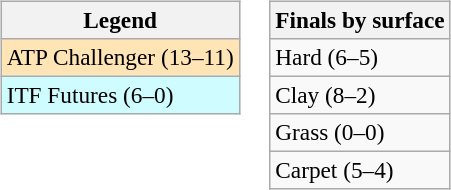<table>
<tr valign=top>
<td><br><table class=wikitable style=font-size:97%>
<tr>
<th>Legend</th>
</tr>
<tr bgcolor=moccasin>
<td>ATP Challenger (13–11)</td>
</tr>
<tr bgcolor=cffcff>
<td>ITF Futures (6–0)</td>
</tr>
</table>
</td>
<td><br><table class=wikitable style=font-size:97%>
<tr>
<th>Finals by surface</th>
</tr>
<tr>
<td>Hard (6–5)</td>
</tr>
<tr>
<td>Clay (8–2)</td>
</tr>
<tr>
<td>Grass (0–0)</td>
</tr>
<tr>
<td>Carpet (5–4)</td>
</tr>
</table>
</td>
</tr>
</table>
